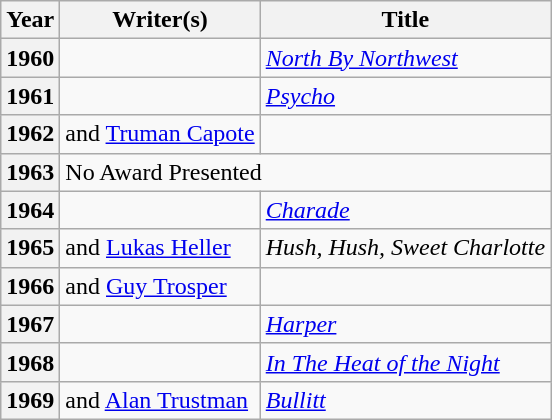<table class="wikitable sortable mw-collapsible">
<tr>
<th>Year</th>
<th>Writer(s)</th>
<th>Title</th>
</tr>
<tr>
<th>1960</th>
<td></td>
<td><em><a href='#'>North By Northwest</a></em></td>
</tr>
<tr>
<th>1961</th>
<td></td>
<td><em><a href='#'>Psycho</a></em></td>
</tr>
<tr>
<th>1962</th>
<td> and <a href='#'>Truman Capote</a></td>
<td><em></em></td>
</tr>
<tr>
<th>1963</th>
<td colspan="2">No Award Presented</td>
</tr>
<tr>
<th>1964</th>
<td></td>
<td><a href='#'><em>Charade</em></a></td>
</tr>
<tr>
<th>1965</th>
<td> and <a href='#'>Lukas Heller</a></td>
<td><em>Hush, Hush, Sweet Charlotte</em></td>
</tr>
<tr>
<th>1966</th>
<td> and <a href='#'>Guy Trosper</a></td>
<td><em></em></td>
</tr>
<tr>
<th>1967</th>
<td></td>
<td><em><a href='#'>Harper</a></em></td>
</tr>
<tr>
<th>1968</th>
<td></td>
<td><em><a href='#'>In The Heat of the Night</a></em></td>
</tr>
<tr>
<th>1969</th>
<td> and <a href='#'>Alan Trustman</a></td>
<td><em><a href='#'>Bullitt</a></em></td>
</tr>
</table>
